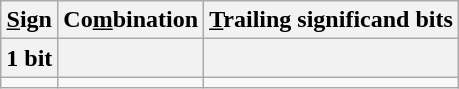<table class="wikitable">
<tr>
<th><u>S</u><strong>ign</strong></th>
<th>Co<u>m</u>bination</th>
<th><u>T</u>railing significand bits</th>
</tr>
<tr>
<th>1 bit</th>
<th></th>
<th></th>
</tr>
<tr>
<td></td>
<td></td>
<td></td>
</tr>
</table>
